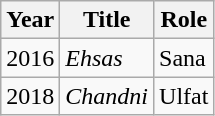<table class="wikitable sortable plainrowheaders">
<tr style="text-align:center;">
<th scope="col">Year</th>
<th scope="col">Title</th>
<th scope="col">Role</th>
</tr>
<tr>
<td>2016</td>
<td><em>Ehsas</em></td>
<td>Sana</td>
</tr>
<tr>
<td>2018</td>
<td><em>Chandni</em></td>
<td>Ulfat</td>
</tr>
</table>
